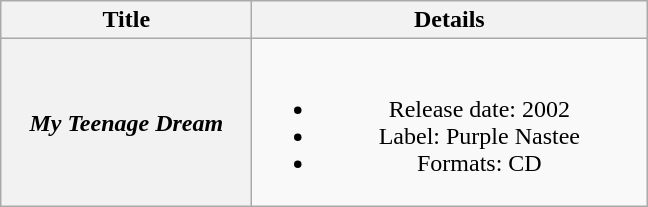<table class="wikitable plainrowheaders" style="text-align:center;">
<tr>
<th scope="col" style="width:10em;">Title</th>
<th scope="col" style="width:16em;">Details</th>
</tr>
<tr>
<th scope="row"><em>My Teenage Dream</em></th>
<td><br><ul><li>Release date: 2002</li><li>Label: Purple Nastee</li><li>Formats: CD</li></ul></td>
</tr>
</table>
